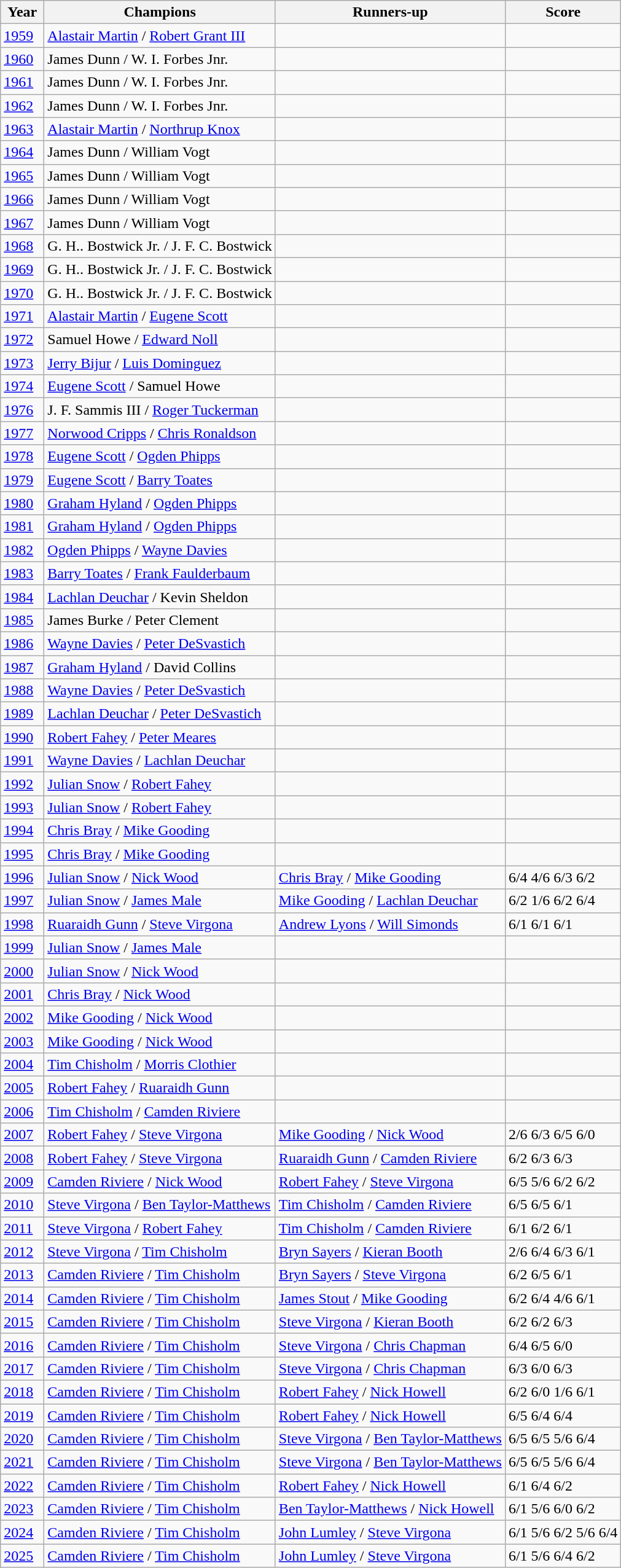<table class="wikitable">
<tr>
<th style="width:40px">Year</th>
<th>Champions</th>
<th>Runners-up</th>
<th class="unsortable">Score</th>
</tr>
<tr>
<td><a href='#'>1959</a></td>
<td> <a href='#'>Alastair Martin</a> /  <a href='#'>Robert Grant III</a></td>
<td></td>
<td></td>
</tr>
<tr>
<td><a href='#'>1960</a></td>
<td> James Dunn /  W. I. Forbes Jnr.</td>
<td></td>
<td></td>
</tr>
<tr>
<td><a href='#'>1961</a></td>
<td> James Dunn /  W. I. Forbes Jnr.</td>
<td></td>
<td></td>
</tr>
<tr>
<td><a href='#'>1962</a></td>
<td> James Dunn /  W. I. Forbes Jnr.</td>
<td></td>
<td></td>
</tr>
<tr>
<td><a href='#'>1963</a></td>
<td> <a href='#'>Alastair Martin</a> /  <a href='#'>Northrup Knox</a></td>
<td></td>
<td></td>
</tr>
<tr>
<td><a href='#'>1964</a></td>
<td> James Dunn /  William Vogt</td>
<td></td>
<td></td>
</tr>
<tr>
<td><a href='#'>1965</a></td>
<td> James Dunn /  William Vogt</td>
<td></td>
<td></td>
</tr>
<tr>
<td><a href='#'>1966</a></td>
<td> James Dunn /  William Vogt</td>
<td></td>
<td></td>
</tr>
<tr>
<td><a href='#'>1967</a></td>
<td> James Dunn /  William Vogt</td>
<td></td>
<td></td>
</tr>
<tr>
<td><a href='#'>1968</a></td>
<td> G. H.. Bostwick Jr. /  J. F. C. Bostwick</td>
<td></td>
<td></td>
</tr>
<tr>
<td><a href='#'>1969</a></td>
<td> G. H.. Bostwick Jr. /  J. F. C. Bostwick</td>
<td></td>
<td></td>
</tr>
<tr>
<td><a href='#'>1970</a></td>
<td> G. H.. Bostwick Jr. /  J. F. C. Bostwick</td>
<td></td>
<td></td>
</tr>
<tr>
<td><a href='#'>1971</a></td>
<td> <a href='#'>Alastair Martin</a> /  <a href='#'>Eugene Scott</a></td>
<td></td>
<td></td>
</tr>
<tr>
<td><a href='#'>1972</a></td>
<td> Samuel Howe /  <a href='#'>Edward Noll</a></td>
<td></td>
<td></td>
</tr>
<tr>
<td><a href='#'>1973</a></td>
<td> <a href='#'>Jerry Bijur</a> /  <a href='#'>Luis Dominguez</a></td>
<td></td>
<td></td>
</tr>
<tr>
<td><a href='#'>1974</a></td>
<td> <a href='#'>Eugene Scott</a> /  Samuel Howe</td>
<td></td>
<td></td>
</tr>
<tr>
<td><a href='#'>1976</a></td>
<td> J. F. Sammis III /  <a href='#'>Roger Tuckerman</a></td>
<td></td>
<td></td>
</tr>
<tr>
<td><a href='#'>1977</a></td>
<td> <a href='#'>Norwood Cripps</a> /  <a href='#'>Chris Ronaldson</a></td>
<td></td>
<td></td>
</tr>
<tr>
<td><a href='#'>1978</a></td>
<td> <a href='#'>Eugene Scott</a> /  <a href='#'>Ogden Phipps</a></td>
<td></td>
<td></td>
</tr>
<tr>
<td><a href='#'>1979</a></td>
<td> <a href='#'>Eugene Scott</a> /  <a href='#'>Barry Toates</a></td>
<td></td>
<td></td>
</tr>
<tr>
<td><a href='#'>1980</a></td>
<td> <a href='#'>Graham Hyland</a> /  <a href='#'>Ogden Phipps</a></td>
<td></td>
<td></td>
</tr>
<tr>
<td><a href='#'>1981</a></td>
<td> <a href='#'>Graham Hyland</a> /  <a href='#'>Ogden Phipps</a></td>
<td></td>
<td></td>
</tr>
<tr>
<td><a href='#'>1982</a></td>
<td> <a href='#'>Ogden Phipps</a> /  <a href='#'>Wayne Davies</a></td>
<td></td>
<td></td>
</tr>
<tr>
<td><a href='#'>1983</a></td>
<td> <a href='#'>Barry Toates</a> /  <a href='#'>Frank Faulderbaum</a></td>
<td></td>
<td></td>
</tr>
<tr>
<td><a href='#'>1984</a></td>
<td> <a href='#'>Lachlan Deuchar</a> /  Kevin Sheldon</td>
<td></td>
<td></td>
</tr>
<tr>
<td><a href='#'>1985</a></td>
<td> James Burke /  Peter Clement</td>
<td></td>
<td></td>
</tr>
<tr>
<td><a href='#'>1986</a></td>
<td> <a href='#'>Wayne Davies</a> /  <a href='#'>Peter DeSvastich</a></td>
<td></td>
<td></td>
</tr>
<tr>
<td><a href='#'>1987</a></td>
<td> <a href='#'>Graham Hyland</a> /  David Collins</td>
<td></td>
<td></td>
</tr>
<tr>
<td><a href='#'>1988</a></td>
<td> <a href='#'>Wayne Davies</a> /  <a href='#'>Peter DeSvastich</a></td>
<td></td>
<td></td>
</tr>
<tr>
<td><a href='#'>1989</a></td>
<td> <a href='#'>Lachlan Deuchar</a> /  <a href='#'>Peter DeSvastich</a></td>
<td></td>
<td></td>
</tr>
<tr>
<td><a href='#'>1990</a></td>
<td> <a href='#'>Robert Fahey</a> /  <a href='#'>Peter Meares</a></td>
<td></td>
<td></td>
</tr>
<tr>
<td><a href='#'>1991</a></td>
<td> <a href='#'>Wayne Davies</a> /  <a href='#'>Lachlan Deuchar</a></td>
<td></td>
<td></td>
</tr>
<tr>
<td><a href='#'>1992</a></td>
<td> <a href='#'>Julian Snow</a> /  <a href='#'>Robert Fahey</a></td>
<td></td>
<td></td>
</tr>
<tr>
<td><a href='#'>1993</a></td>
<td> <a href='#'>Julian Snow</a> /  <a href='#'>Robert Fahey</a></td>
<td></td>
<td></td>
</tr>
<tr>
<td><a href='#'>1994</a></td>
<td> <a href='#'>Chris Bray</a> /  <a href='#'>Mike Gooding</a></td>
<td></td>
<td></td>
</tr>
<tr>
<td><a href='#'>1995</a></td>
<td> <a href='#'>Chris Bray</a> /  <a href='#'>Mike Gooding</a></td>
<td></td>
<td></td>
</tr>
<tr>
<td><a href='#'>1996</a></td>
<td> <a href='#'>Julian Snow</a> /  <a href='#'>Nick Wood</a></td>
<td> <a href='#'>Chris Bray</a> /  <a href='#'>Mike Gooding</a></td>
<td>6/4 4/6 6/3 6/2</td>
</tr>
<tr>
<td><a href='#'>1997</a></td>
<td> <a href='#'>Julian Snow</a> /  <a href='#'>James Male</a></td>
<td> <a href='#'>Mike Gooding</a> /  <a href='#'>Lachlan Deuchar</a></td>
<td>6/2 1/6 6/2 6/4</td>
</tr>
<tr>
<td><a href='#'>1998</a></td>
<td> <a href='#'>Ruaraidh Gunn</a> /  <a href='#'>Steve Virgona</a></td>
<td> <a href='#'>Andrew Lyons</a> /  <a href='#'>Will Simonds</a></td>
<td>6/1 6/1 6/1</td>
</tr>
<tr>
<td><a href='#'>1999</a></td>
<td> <a href='#'>Julian Snow</a> /  <a href='#'>James Male</a></td>
<td></td>
<td></td>
</tr>
<tr>
<td><a href='#'>2000</a></td>
<td> <a href='#'>Julian Snow</a> /  <a href='#'>Nick Wood</a></td>
<td></td>
<td></td>
</tr>
<tr>
<td><a href='#'>2001</a></td>
<td> <a href='#'>Chris Bray</a> /  <a href='#'>Nick Wood</a></td>
<td></td>
<td></td>
</tr>
<tr>
<td><a href='#'>2002</a></td>
<td> <a href='#'>Mike Gooding</a> /  <a href='#'>Nick Wood</a></td>
<td></td>
<td></td>
</tr>
<tr>
<td><a href='#'>2003</a></td>
<td> <a href='#'>Mike Gooding</a> /  <a href='#'>Nick Wood</a></td>
<td></td>
<td></td>
</tr>
<tr>
<td><a href='#'>2004</a></td>
<td> <a href='#'>Tim Chisholm</a> /  <a href='#'>Morris Clothier</a></td>
<td></td>
<td></td>
</tr>
<tr>
<td><a href='#'>2005</a></td>
<td> <a href='#'>Robert Fahey</a> /  <a href='#'>Ruaraidh Gunn</a></td>
<td></td>
<td></td>
</tr>
<tr>
<td><a href='#'>2006</a></td>
<td> <a href='#'>Tim Chisholm</a> /  <a href='#'>Camden Riviere</a></td>
<td></td>
<td></td>
</tr>
<tr>
<td><a href='#'>2007</a></td>
<td> <a href='#'>Robert Fahey</a> /  <a href='#'>Steve Virgona</a></td>
<td> <a href='#'>Mike Gooding</a> /  <a href='#'>Nick Wood</a></td>
<td>2/6 6/3 6/5 6/0</td>
</tr>
<tr>
<td><a href='#'>2008</a></td>
<td> <a href='#'>Robert Fahey</a> /  <a href='#'>Steve Virgona</a></td>
<td> <a href='#'>Ruaraidh Gunn</a> /  <a href='#'>Camden Riviere</a></td>
<td>6/2 6/3 6/3</td>
</tr>
<tr>
<td><a href='#'>2009</a></td>
<td> <a href='#'>Camden Riviere</a> /  <a href='#'>Nick Wood</a></td>
<td> <a href='#'>Robert Fahey</a> /  <a href='#'>Steve Virgona</a></td>
<td>6/5 5/6 6/2 6/2</td>
</tr>
<tr>
<td><a href='#'>2010</a></td>
<td> <a href='#'>Steve Virgona</a> /  <a href='#'>Ben Taylor-Matthews</a></td>
<td> <a href='#'>Tim Chisholm</a> /  <a href='#'>Camden Riviere</a></td>
<td>6/5 6/5 6/1</td>
</tr>
<tr>
<td><a href='#'>2011</a></td>
<td> <a href='#'>Steve Virgona</a> /  <a href='#'>Robert Fahey</a></td>
<td> <a href='#'>Tim Chisholm</a> /  <a href='#'>Camden Riviere</a></td>
<td>6/1 6/2 6/1</td>
</tr>
<tr>
<td><a href='#'>2012</a></td>
<td> <a href='#'>Steve Virgona</a> /  <a href='#'>Tim Chisholm</a></td>
<td> <a href='#'>Bryn Sayers</a> /  <a href='#'>Kieran Booth</a></td>
<td>2/6 6/4 6/3 6/1</td>
</tr>
<tr>
<td><a href='#'>2013</a></td>
<td> <a href='#'>Camden Riviere</a> /  <a href='#'>Tim Chisholm</a></td>
<td> <a href='#'>Bryn Sayers</a> /  <a href='#'>Steve Virgona</a></td>
<td>6/2 6/5 6/1</td>
</tr>
<tr>
<td><a href='#'>2014</a></td>
<td> <a href='#'>Camden Riviere</a> /  <a href='#'>Tim Chisholm</a></td>
<td> <a href='#'>James Stout</a> /  <a href='#'>Mike Gooding</a></td>
<td>6/2 6/4 4/6 6/1</td>
</tr>
<tr>
<td><a href='#'>2015</a></td>
<td> <a href='#'>Camden Riviere</a> /  <a href='#'>Tim Chisholm</a></td>
<td> <a href='#'>Steve Virgona</a> /  <a href='#'>Kieran Booth</a></td>
<td>6/2 6/2 6/3</td>
</tr>
<tr>
<td><a href='#'>2016</a></td>
<td> <a href='#'>Camden Riviere</a> /  <a href='#'>Tim Chisholm</a></td>
<td> <a href='#'>Steve Virgona</a> /  <a href='#'>Chris Chapman</a></td>
<td>6/4 6/5 6/0</td>
</tr>
<tr>
<td><a href='#'>2017</a></td>
<td> <a href='#'>Camden Riviere</a> /  <a href='#'>Tim Chisholm</a></td>
<td> <a href='#'>Steve Virgona</a> /  <a href='#'>Chris Chapman</a></td>
<td>6/3 6/0 6/3</td>
</tr>
<tr>
<td><a href='#'>2018</a></td>
<td> <a href='#'>Camden Riviere</a> /  <a href='#'>Tim Chisholm</a></td>
<td> <a href='#'>Robert Fahey</a> /  <a href='#'>Nick Howell</a></td>
<td>6/2 6/0 1/6 6/1</td>
</tr>
<tr>
<td><a href='#'>2019</a></td>
<td> <a href='#'>Camden Riviere</a> /  <a href='#'>Tim Chisholm</a></td>
<td> <a href='#'>Robert Fahey</a> /  <a href='#'>Nick Howell</a></td>
<td>6/5 6/4 6/4</td>
</tr>
<tr>
<td><a href='#'>2020</a></td>
<td> <a href='#'>Camden Riviere</a> /  <a href='#'>Tim Chisholm</a></td>
<td> <a href='#'>Steve Virgona</a> /  <a href='#'>Ben Taylor-Matthews</a></td>
<td>6/5 6/5 5/6 6/4</td>
</tr>
<tr>
<td><a href='#'>2021</a></td>
<td> <a href='#'>Camden Riviere</a> /  <a href='#'>Tim Chisholm</a></td>
<td> <a href='#'>Steve Virgona</a> /  <a href='#'>Ben Taylor-Matthews</a></td>
<td>6/5 6/5 5/6 6/4</td>
</tr>
<tr>
<td><a href='#'>2022</a></td>
<td> <a href='#'>Camden Riviere</a> /  <a href='#'>Tim Chisholm</a></td>
<td> <a href='#'>Robert Fahey</a> /  <a href='#'>Nick Howell</a></td>
<td>6/1 6/4 6/2</td>
</tr>
<tr>
<td><a href='#'>2023</a></td>
<td> <a href='#'>Camden Riviere</a> /  <a href='#'>Tim Chisholm</a></td>
<td> <a href='#'>Ben Taylor-Matthews</a> /  <a href='#'>Nick Howell</a></td>
<td>6/1 5/6 6/0 6/2</td>
</tr>
<tr>
<td><a href='#'>2024</a></td>
<td> <a href='#'>Camden Riviere</a> /  <a href='#'>Tim Chisholm</a></td>
<td> <a href='#'>John Lumley</a> /  <a href='#'>Steve Virgona</a></td>
<td>6/1 5/6 6/2 5/6 6/4</td>
</tr>
<tr>
<td><a href='#'>2025</a></td>
<td> <a href='#'>Camden Riviere</a> /  <a href='#'>Tim Chisholm</a></td>
<td> <a href='#'>John Lumley</a> /  <a href='#'>Steve Virgona</a></td>
<td>6/1 5/6 6/4 6/2</td>
</tr>
</table>
